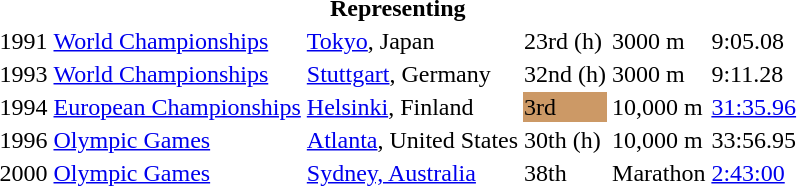<table>
<tr>
<th colspan="6">Representing </th>
</tr>
<tr>
<td>1991</td>
<td><a href='#'>World Championships</a></td>
<td><a href='#'>Tokyo</a>, Japan</td>
<td>23rd (h)</td>
<td>3000 m</td>
<td>9:05.08</td>
</tr>
<tr>
<td>1993</td>
<td><a href='#'>World Championships</a></td>
<td><a href='#'>Stuttgart</a>, Germany</td>
<td>32nd (h)</td>
<td>3000 m</td>
<td>9:11.28</td>
</tr>
<tr>
<td>1994</td>
<td><a href='#'>European Championships</a></td>
<td><a href='#'>Helsinki</a>, Finland</td>
<td bgcolor=cc9966>3rd</td>
<td>10,000 m</td>
<td><a href='#'>31:35.96</a></td>
</tr>
<tr>
<td>1996</td>
<td><a href='#'>Olympic Games</a></td>
<td><a href='#'>Atlanta</a>, United States</td>
<td>30th (h)</td>
<td>10,000 m</td>
<td>33:56.95</td>
</tr>
<tr>
<td>2000</td>
<td><a href='#'>Olympic Games</a></td>
<td><a href='#'>Sydney, Australia</a></td>
<td>38th</td>
<td>Marathon</td>
<td><a href='#'>2:43:00</a></td>
</tr>
</table>
